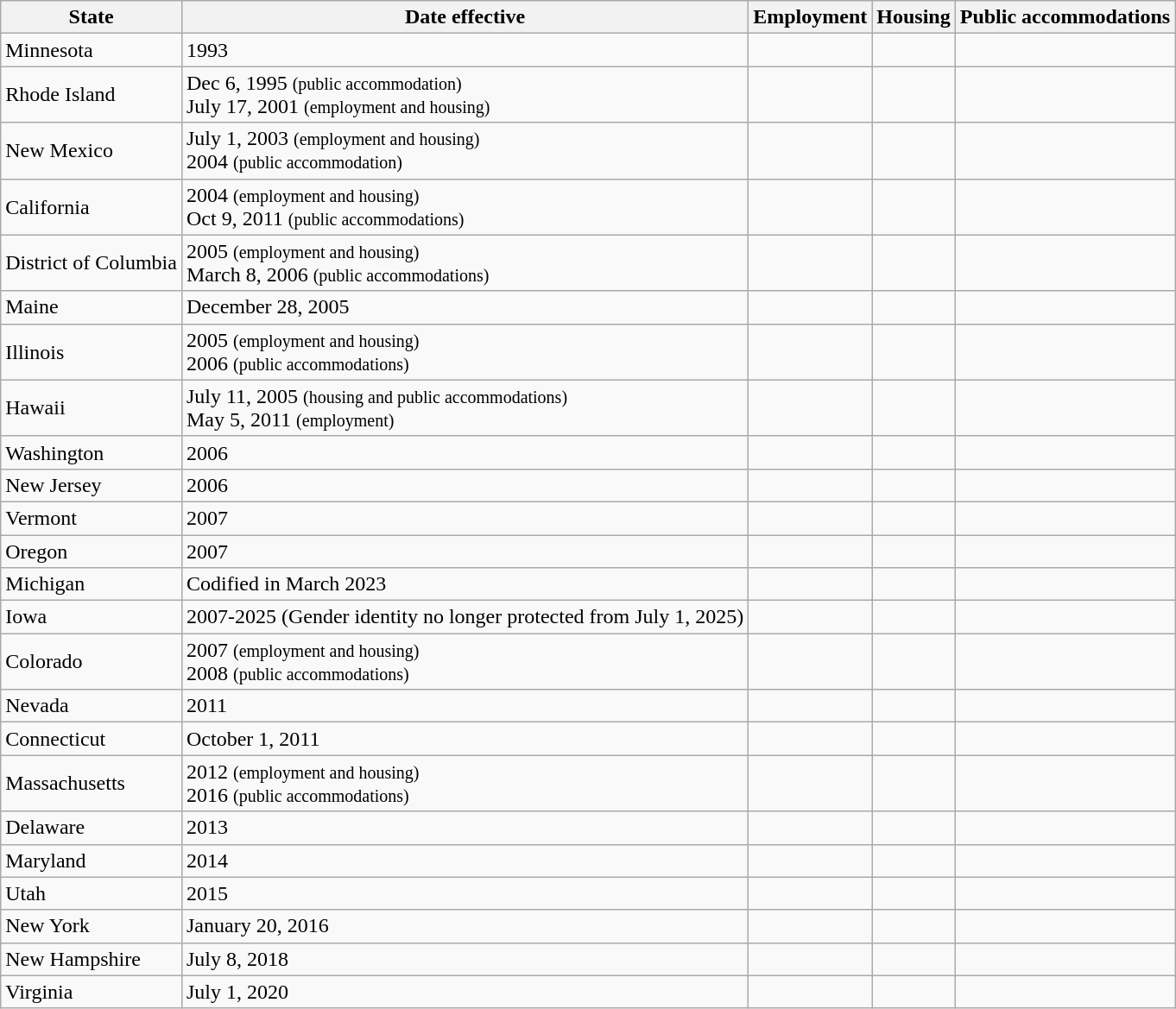<table class="wikitable">
<tr>
<th>State</th>
<th>Date effective</th>
<th>Employment</th>
<th>Housing</th>
<th>Public accommodations</th>
</tr>
<tr>
<td>Minnesota</td>
<td>1993</td>
<td></td>
<td></td>
<td></td>
</tr>
<tr>
<td>Rhode Island</td>
<td>Dec 6, 1995 <small>(public accommodation)</small><br>July 17, 2001 <small>(employment and housing)</small></td>
<td></td>
<td></td>
<td></td>
</tr>
<tr>
<td>New Mexico</td>
<td>July 1, 2003 <small>(employment and housing)</small><br>2004 <small>(public accommodation)</small></td>
<td></td>
<td></td>
<td></td>
</tr>
<tr>
<td>California</td>
<td>2004 <small>(employment and housing)</small><br>Oct 9, 2011 <small>(public accommodations)</small></td>
<td></td>
<td></td>
<td></td>
</tr>
<tr>
<td>District of Columbia</td>
<td>2005 <small>(employment and housing)</small><br>March 8, 2006 <small>(public accommodations)</small></td>
<td></td>
<td></td>
<td></td>
</tr>
<tr>
<td>Maine</td>
<td>December 28, 2005</td>
<td></td>
<td></td>
<td></td>
</tr>
<tr>
<td>Illinois</td>
<td>2005 <small>(employment and housing)</small><br>2006 <small>(public accommodations)</small></td>
<td></td>
<td></td>
<td></td>
</tr>
<tr>
<td>Hawaii</td>
<td>July 11, 2005 <small>(housing and public accommodations)</small><br>May 5, 2011 <small>(employment)</small></td>
<td></td>
<td></td>
<td></td>
</tr>
<tr>
<td>Washington</td>
<td>2006</td>
<td></td>
<td></td>
<td></td>
</tr>
<tr>
<td>New Jersey</td>
<td>2006</td>
<td></td>
<td></td>
<td></td>
</tr>
<tr>
<td>Vermont</td>
<td>2007</td>
<td></td>
<td></td>
<td></td>
</tr>
<tr>
<td>Oregon</td>
<td>2007</td>
<td></td>
<td></td>
<td></td>
</tr>
<tr>
<td>Michigan</td>
<td>Codified in March 2023</td>
<td></td>
<td></td>
<td></td>
</tr>
<tr>
<td>Iowa</td>
<td>2007-2025 (Gender identity no longer protected from July 1, 2025)</td>
<td></td>
<td></td>
<td></td>
</tr>
<tr>
<td>Colorado</td>
<td>2007 <small>(employment and housing)</small><br>2008 <small>(public accommodations)</small></td>
<td></td>
<td></td>
<td></td>
</tr>
<tr>
<td>Nevada</td>
<td>2011</td>
<td></td>
<td></td>
<td></td>
</tr>
<tr>
<td>Connecticut</td>
<td>October 1, 2011</td>
<td></td>
<td></td>
<td></td>
</tr>
<tr>
<td>Massachusetts</td>
<td>2012 <small>(employment and housing)</small><br>2016 <small>(public accommodations)</small></td>
<td></td>
<td></td>
<td></td>
</tr>
<tr>
<td>Delaware</td>
<td>2013</td>
<td></td>
<td></td>
<td></td>
</tr>
<tr>
<td>Maryland</td>
<td>2014</td>
<td></td>
<td></td>
<td></td>
</tr>
<tr>
<td>Utah</td>
<td>2015</td>
<td></td>
<td></td>
<td></td>
</tr>
<tr>
<td>New York</td>
<td>January 20, 2016</td>
<td></td>
<td></td>
<td></td>
</tr>
<tr>
<td>New Hampshire</td>
<td>July 8, 2018</td>
<td></td>
<td></td>
<td></td>
</tr>
<tr>
<td>Virginia</td>
<td>July 1, 2020</td>
<td></td>
<td></td>
<td></td>
</tr>
</table>
